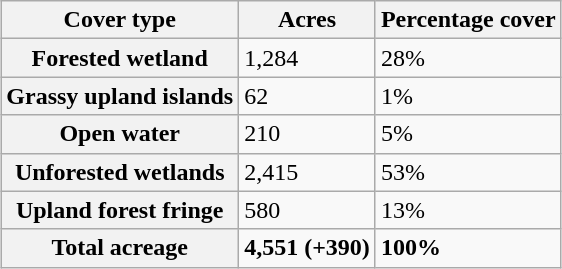<table class="wikitable" style="margin-left: auto; margin-right: auto; border: none;">
<tr>
<th>Cover type</th>
<th>Acres</th>
<th>Percentage cover</th>
</tr>
<tr>
<th>Forested wetland</th>
<td>1,284</td>
<td>28%</td>
</tr>
<tr>
<th>Grassy upland islands</th>
<td>62</td>
<td>1%</td>
</tr>
<tr>
<th>Open water</th>
<td>210</td>
<td>5%</td>
</tr>
<tr>
<th>Unforested wetlands</th>
<td>2,415</td>
<td>53%</td>
</tr>
<tr>
<th>Upland forest fringe</th>
<td>580</td>
<td>13%</td>
</tr>
<tr>
<th>Total acreage</th>
<td><strong>4,551 (+390)</strong></td>
<td><strong>100%</strong></td>
</tr>
<tr>
</tr>
</table>
